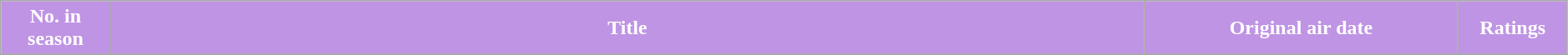<table class="wikitable plainrowheaders" style="width:99%;">
<tr>
<th scope="col" style="background-color: #BF94E4; color: #FFFFFF;" width=7%>No. in<br>season</th>
<th scope="col" style="background-color: #BF94E4; color: #FFFFFF;">Title</th>
<th scope="col" style="background-color: #BF94E4; color: #FFFFFF;" width=20%>Original air date</th>
<th scope="col" style="background-color: #BF94E4; color: #FFFFFF;" width=7%>Ratings</th>
</tr>
<tr>
</tr>
</table>
